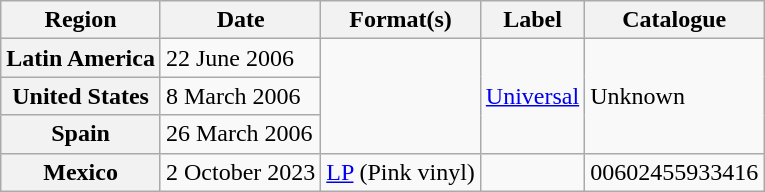<table class="wikitable plainrowheaders">
<tr>
<th>Region</th>
<th>Date</th>
<th>Format(s)</th>
<th>Label</th>
<th>Catalogue</th>
</tr>
<tr>
<th scope="row">Latin America</th>
<td>22 June 2006</td>
<td rowspan="3"></td>
<td rowspan="3"><a href='#'>Universal</a></td>
<td rowspan="3">Unknown</td>
</tr>
<tr>
<th scope="row">United States</th>
<td>8 March 2006</td>
</tr>
<tr>
<th scope="row">Spain</th>
<td>26 March 2006</td>
</tr>
<tr>
<th scope="row">Mexico</th>
<td>2 October 2023</td>
<td><a href='#'>LP</a> (Pink vinyl)</td>
<td></td>
<td>00602455933416</td>
</tr>
</table>
